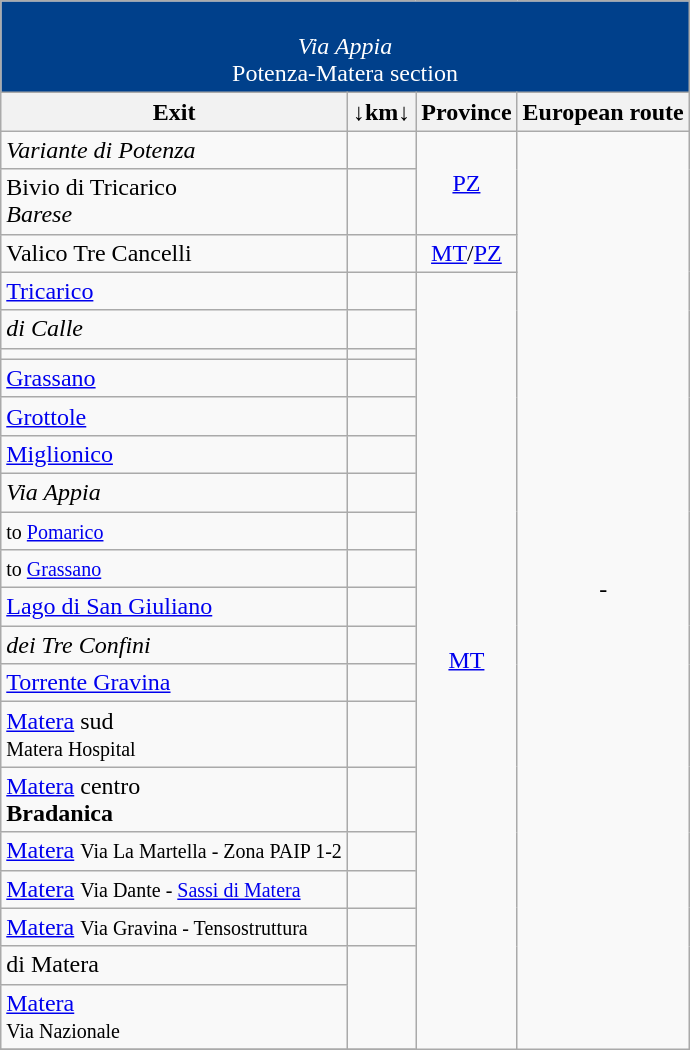<table class="wikitable">
<tr align="center" bgcolor="00408B" style="color: white;font-size:100%;">
<td colspan="5"><br><em>Via Appia</em><br>Potenza-Matera section</td>
</tr>
<tr>
<th>Exit</th>
<th>↓km↓</th>
<th>Province</th>
<th>European route</th>
</tr>
<tr>
<td>   <em>Variante di Potenza</em></td>
<td align="right"></td>
<td rowspan=2 align="center"><a href='#'>PZ</a></td>
<td rowspan="23" align="center">-</td>
</tr>
<tr>
<td> Bivio di Tricarico <br>  <em>Barese</em></td>
<td align="right"></td>
</tr>
<tr>
<td> Valico Tre Cancelli</td>
<td align="right"></td>
<td rowspan=1 align="center"><a href='#'>MT</a>/<a href='#'>PZ</a></td>
</tr>
<tr>
<td> <a href='#'>Tricarico</a></td>
<td align="right"></td>
<td rowspan="20" align="center"><a href='#'>MT</a></td>
</tr>
<tr>
<td>  <em>di Calle</em></td>
<td align="right"></td>
</tr>
<tr>
<td> </td>
<td align="right"></td>
</tr>
<tr>
<td> <a href='#'>Grassano</a></td>
<td align="right"></td>
</tr>
<tr>
<td> <a href='#'>Grottole</a></td>
<td align="right"></td>
</tr>
<tr>
<td> <a href='#'>Miglionico</a></td>
<td align="right"></td>
</tr>
<tr>
<td>  <em>Via Appia</em></td>
<td align="right"></td>
</tr>
<tr>
<td>  <small>to <a href='#'>Pomarico</a></small></td>
<td align="right"></td>
</tr>
<tr>
<td>  <small>to <a href='#'>Grassano</a></small></td>
<td align="right"></td>
</tr>
<tr>
<td>  <a href='#'>Lago di San Giuliano</a></td>
<td align="right"></td>
</tr>
<tr>
<td>  <em>dei Tre Confini</em></td>
<td align="right"></td>
</tr>
<tr>
<td>  <a href='#'>Torrente Gravina</a></td>
<td align="right"></td>
</tr>
<tr>
<td>  <a href='#'>Matera</a> sud<br><small> Matera Hospital</small></td>
<td align="right"></td>
</tr>
<tr>
<td>  <a href='#'>Matera</a> centro <br>  <strong>Bradanica<em></td>
<td align="right"></td>
</tr>
<tr>
<td>  <a href='#'>Matera</a> <small>Via La Martella -  Zona PAIP 1-2</small></td>
<td align="right"></td>
</tr>
<tr>
<td>  <a href='#'>Matera</a> <small>Via Dante -  <a href='#'>Sassi di Matera</a> </small></td>
<td align="right"></td>
</tr>
<tr>
<td>  <a href='#'>Matera</a> <small>Via Gravina - Tensostruttura</small></td>
<td align="right"></td>
</tr>
<tr>
<td>  </em>di Matera<em></td>
<td rowspan="2" align="center"></td>
</tr>
<tr>
<td> <a href='#'>Matera</a> <br><small>Via Nazionale</small></td>
</tr>
<tr>
</tr>
</table>
